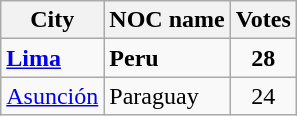<table class="wikitable">
<tr>
<th>City</th>
<th>NOC name</th>
<th>Votes</th>
</tr>
<tr>
<td><strong><a href='#'>Lima</a></strong></td>
<td><strong> Peru</strong></td>
<td align=center><strong>28</strong></td>
</tr>
<tr>
<td><a href='#'>Asunción</a></td>
<td> Paraguay</td>
<td align=center>24</td>
</tr>
</table>
